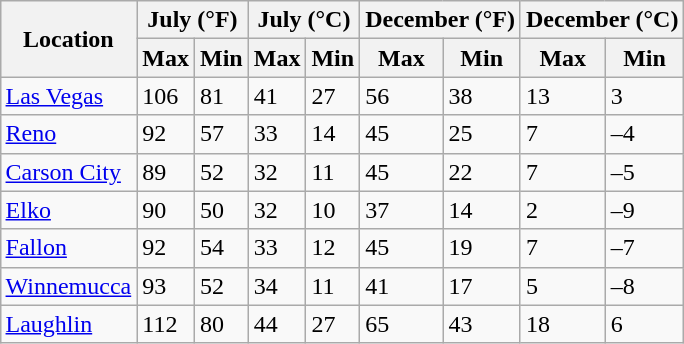<table class="wikitable sortable" style="margin:auto;">
<tr>
<th rowspan="2">Location</th>
<th colspan="2">July (°F)</th>
<th colspan="2">July (°C)</th>
<th colspan="2">December (°F)</th>
<th colspan="2">December (°C)</th>
</tr>
<tr>
<th>Max</th>
<th>Min</th>
<th>Max</th>
<th>Min</th>
<th>Max</th>
<th>Min</th>
<th>Max</th>
<th>Min</th>
</tr>
<tr>
<td><a href='#'>Las Vegas</a></td>
<td>106</td>
<td>81</td>
<td>41</td>
<td>27</td>
<td>56</td>
<td>38</td>
<td>13</td>
<td>3</td>
</tr>
<tr>
<td><a href='#'>Reno</a></td>
<td>92</td>
<td>57</td>
<td>33</td>
<td>14</td>
<td>45</td>
<td>25</td>
<td>7</td>
<td>–4</td>
</tr>
<tr>
<td><a href='#'>Carson City</a></td>
<td>89</td>
<td>52</td>
<td>32</td>
<td>11</td>
<td>45</td>
<td>22</td>
<td>7</td>
<td>–5</td>
</tr>
<tr>
<td><a href='#'>Elko</a></td>
<td>90</td>
<td>50</td>
<td>32</td>
<td>10</td>
<td>37</td>
<td>14</td>
<td>2</td>
<td>–9</td>
</tr>
<tr>
<td><a href='#'>Fallon</a></td>
<td>92</td>
<td>54</td>
<td>33</td>
<td>12</td>
<td>45</td>
<td>19</td>
<td>7</td>
<td>–7</td>
</tr>
<tr>
<td><a href='#'>Winnemucca</a></td>
<td>93</td>
<td>52</td>
<td>34</td>
<td>11</td>
<td>41</td>
<td>17</td>
<td>5</td>
<td>–8</td>
</tr>
<tr>
<td><a href='#'>Laughlin</a></td>
<td>112</td>
<td>80</td>
<td>44</td>
<td>27</td>
<td>65</td>
<td>43</td>
<td>18</td>
<td>6</td>
</tr>
</table>
